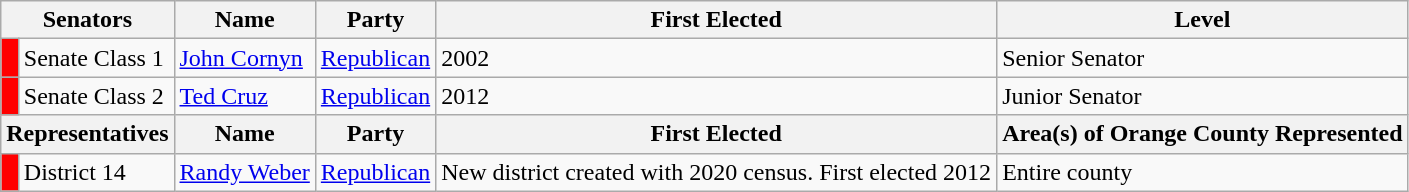<table class="wikitable">
<tr>
<th colspan="2" align="center" valign="bottom"><strong>Senators</strong></th>
<th align="center" valign="bottom"><strong>Name</strong></th>
<th align="center" valign="bottom"><strong>Party</strong></th>
<th align="center" valign="bottom"><strong>First Elected</strong></th>
<th align="center" valign="bottom"><strong>Level</strong></th>
</tr>
<tr>
<td bgcolor="red"> </td>
<td>Senate Class 1</td>
<td><a href='#'>John Cornyn</a></td>
<td><a href='#'>Republican</a></td>
<td>2002</td>
<td>Senior Senator</td>
</tr>
<tr>
<td bgcolor="red"> </td>
<td>Senate Class 2</td>
<td><a href='#'>Ted Cruz</a></td>
<td><a href='#'>Republican</a></td>
<td>2012</td>
<td>Junior Senator</td>
</tr>
<tr>
<th colspan="2" align="center" valign="bottom"><strong>Representatives</strong></th>
<th align="center" valign="bottom"><strong>Name</strong></th>
<th align="center" valign="bottom"><strong>Party</strong></th>
<th align="center" valign="bottom"><strong>First Elected</strong></th>
<th align="center" valign="bottom"><strong>Area(s) of Orange County Represented</strong></th>
</tr>
<tr>
<td bgcolor="red"> </td>
<td>District 14</td>
<td><a href='#'>Randy Weber</a></td>
<td><a href='#'>Republican</a></td>
<td>New district created with 2020 census. First elected 2012</td>
<td>Entire county</td>
</tr>
</table>
